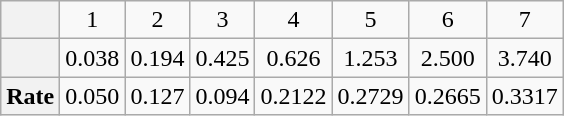<table class="wikitable" style="text-align: center; margin-left: 1em;">
<tr>
<th></th>
<td>1</td>
<td>2</td>
<td>3</td>
<td>4</td>
<td>5</td>
<td>6</td>
<td>7</td>
</tr>
<tr>
<th></th>
<td>0.038</td>
<td>0.194</td>
<td>0.425</td>
<td>0.626</td>
<td>1.253</td>
<td>2.500</td>
<td>3.740</td>
</tr>
<tr>
<th>Rate</th>
<td>0.050</td>
<td>0.127</td>
<td>0.094</td>
<td>0.2122</td>
<td>0.2729</td>
<td>0.2665</td>
<td>0.3317</td>
</tr>
</table>
